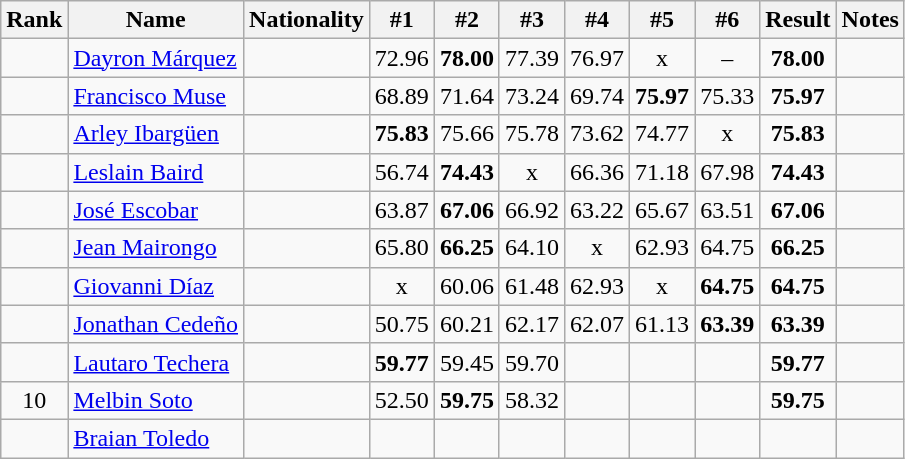<table class="wikitable sortable" style="text-align:center">
<tr>
<th>Rank</th>
<th>Name</th>
<th>Nationality</th>
<th>#1</th>
<th>#2</th>
<th>#3</th>
<th>#4</th>
<th>#5</th>
<th>#6</th>
<th>Result</th>
<th>Notes</th>
</tr>
<tr>
<td></td>
<td align=left><a href='#'>Dayron Márquez</a></td>
<td align=left></td>
<td>72.96</td>
<td><strong>78.00</strong></td>
<td>77.39</td>
<td>76.97</td>
<td>x</td>
<td>–</td>
<td><strong>78.00</strong></td>
<td></td>
</tr>
<tr>
<td></td>
<td align=left><a href='#'>Francisco Muse</a></td>
<td align=left></td>
<td>68.89</td>
<td>71.64</td>
<td>73.24</td>
<td>69.74</td>
<td><strong>75.97</strong></td>
<td>75.33</td>
<td><strong>75.97</strong></td>
<td></td>
</tr>
<tr>
<td></td>
<td align=left><a href='#'>Arley Ibargüen</a></td>
<td align=left></td>
<td><strong>75.83</strong></td>
<td>75.66</td>
<td>75.78</td>
<td>73.62</td>
<td>74.77</td>
<td>x</td>
<td><strong>75.83</strong></td>
<td></td>
</tr>
<tr>
<td></td>
<td align=left><a href='#'>Leslain Baird</a></td>
<td align=left></td>
<td>56.74</td>
<td><strong>74.43</strong></td>
<td>x</td>
<td>66.36</td>
<td>71.18</td>
<td>67.98</td>
<td><strong>74.43</strong></td>
<td></td>
</tr>
<tr>
<td></td>
<td align=left><a href='#'>José Escobar</a></td>
<td align=left></td>
<td>63.87</td>
<td><strong>67.06</strong></td>
<td>66.92</td>
<td>63.22</td>
<td>65.67</td>
<td>63.51</td>
<td><strong>67.06</strong></td>
<td></td>
</tr>
<tr>
<td></td>
<td align=left><a href='#'>Jean Mairongo</a></td>
<td align=left></td>
<td>65.80</td>
<td><strong>66.25</strong></td>
<td>64.10</td>
<td>x</td>
<td>62.93</td>
<td>64.75</td>
<td><strong>66.25</strong></td>
<td></td>
</tr>
<tr>
<td></td>
<td align=left><a href='#'>Giovanni Díaz</a></td>
<td align=left></td>
<td>x</td>
<td>60.06</td>
<td>61.48</td>
<td>62.93</td>
<td>x</td>
<td><strong>64.75</strong></td>
<td><strong>64.75</strong></td>
<td></td>
</tr>
<tr>
<td></td>
<td align=left><a href='#'>Jonathan Cedeño</a></td>
<td align=left></td>
<td>50.75</td>
<td>60.21</td>
<td>62.17</td>
<td>62.07</td>
<td>61.13</td>
<td><strong>63.39</strong></td>
<td><strong>63.39</strong></td>
<td></td>
</tr>
<tr>
<td></td>
<td align=left><a href='#'>Lautaro Techera</a></td>
<td align=left></td>
<td><strong>59.77</strong></td>
<td>59.45</td>
<td>59.70</td>
<td></td>
<td></td>
<td></td>
<td><strong>59.77</strong></td>
<td></td>
</tr>
<tr>
<td>10</td>
<td align=left><a href='#'>Melbin Soto</a></td>
<td align=left></td>
<td>52.50</td>
<td><strong>59.75</strong></td>
<td>58.32</td>
<td></td>
<td></td>
<td></td>
<td><strong>59.75</strong></td>
<td></td>
</tr>
<tr>
<td></td>
<td align=left><a href='#'>Braian Toledo</a></td>
<td align=left></td>
<td></td>
<td></td>
<td></td>
<td></td>
<td></td>
<td></td>
<td><strong></strong></td>
<td></td>
</tr>
</table>
